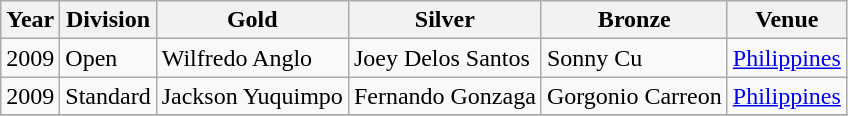<table class="wikitable sortable" style="text-align: left;">
<tr>
<th>Year</th>
<th>Division</th>
<th> Gold</th>
<th> Silver</th>
<th> Bronze</th>
<th>Venue</th>
</tr>
<tr>
<td>2009</td>
<td>Open</td>
<td>Wilfredo Anglo</td>
<td>Joey Delos Santos</td>
<td>Sonny Cu</td>
<td><a href='#'>Philippines</a></td>
</tr>
<tr>
<td>2009</td>
<td>Standard</td>
<td>Jackson Yuquimpo</td>
<td>Fernando Gonzaga</td>
<td>Gorgonio Carreon</td>
<td><a href='#'>Philippines</a></td>
</tr>
<tr>
</tr>
</table>
